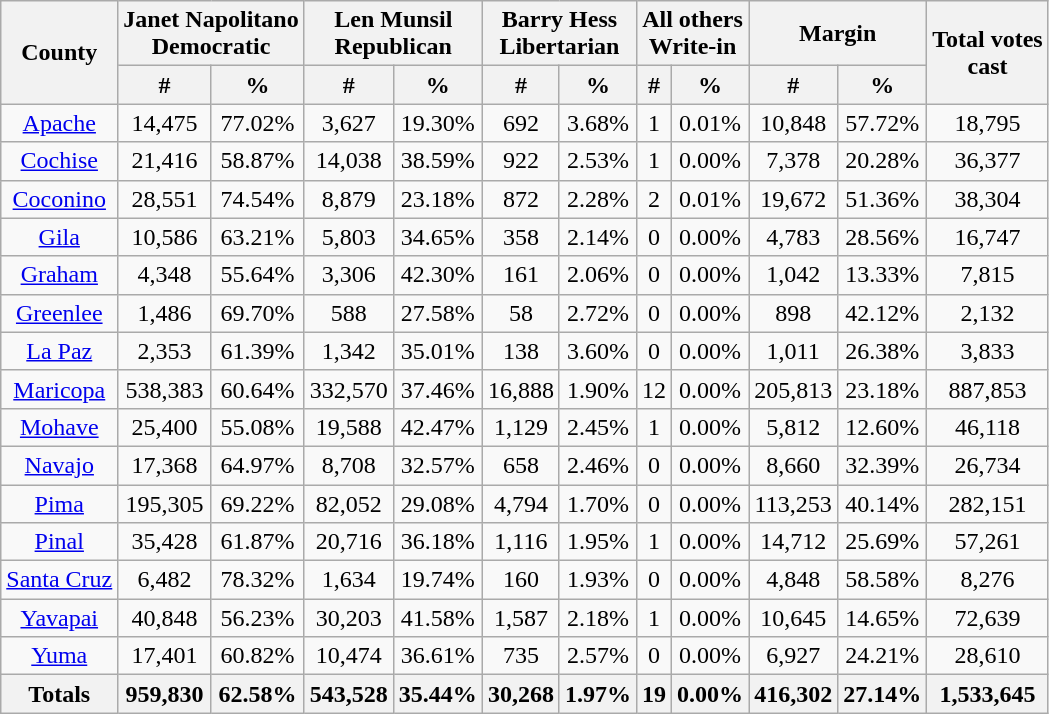<table class="wikitable sortable">
<tr>
<th rowspan="2">County</th>
<th style="text-align:center;" colspan="2">Janet Napolitano<br>Democratic</th>
<th style="text-align:center;" colspan="2">Len Munsil<br>Republican</th>
<th style="text-align:center;" colspan="2">Barry Hess<br>Libertarian</th>
<th style="text-align:center;" colspan="2">All others <br>Write-in</th>
<th style="text-align:center;" colspan="2">Margin</th>
<th style="text-align:center;" rowspan="2">Total votes<br>cast</th>
</tr>
<tr>
<th style="text-align:center;" data-sort-type="number">#</th>
<th style="text-align:center;" data-sort-type="number">%</th>
<th style="text-align:center;" data-sort-type="number">#</th>
<th style="text-align:center;" data-sort-type="number">%</th>
<th style="text-align:center;" data-sort-type="number">#</th>
<th style="text-align:center;" data-sort-type="number">%</th>
<th style="text-align:center;" data-sort-type="number">#</th>
<th style="text-align:center;" data-sort-type="number">%</th>
<th style="text-align:center;" data-sort-type="number">#</th>
<th style="text-align:center;" data-sort-type="number">%</th>
</tr>
<tr style="text-align:center;">
<td><a href='#'>Apache</a></td>
<td>14,475</td>
<td>77.02%</td>
<td>3,627</td>
<td>19.30%</td>
<td>692</td>
<td>3.68%</td>
<td>1</td>
<td>0.01%</td>
<td>10,848</td>
<td>57.72%</td>
<td>18,795</td>
</tr>
<tr style="text-align:center;">
<td><a href='#'>Cochise</a></td>
<td>21,416</td>
<td>58.87%</td>
<td>14,038</td>
<td>38.59%</td>
<td>922</td>
<td>2.53%</td>
<td>1</td>
<td>0.00%</td>
<td>7,378</td>
<td>20.28%</td>
<td>36,377</td>
</tr>
<tr style="text-align:center;">
<td><a href='#'>Coconino</a></td>
<td>28,551</td>
<td>74.54%</td>
<td>8,879</td>
<td>23.18%</td>
<td>872</td>
<td>2.28%</td>
<td>2</td>
<td>0.01%</td>
<td>19,672</td>
<td>51.36%</td>
<td>38,304</td>
</tr>
<tr style="text-align:center;">
<td><a href='#'>Gila</a></td>
<td>10,586</td>
<td>63.21%</td>
<td>5,803</td>
<td>34.65%</td>
<td>358</td>
<td>2.14%</td>
<td>0</td>
<td>0.00%</td>
<td>4,783</td>
<td>28.56%</td>
<td>16,747</td>
</tr>
<tr style="text-align:center;">
<td><a href='#'>Graham</a></td>
<td>4,348</td>
<td>55.64%</td>
<td>3,306</td>
<td>42.30%</td>
<td>161</td>
<td>2.06%</td>
<td>0</td>
<td>0.00%</td>
<td>1,042</td>
<td>13.33%</td>
<td>7,815</td>
</tr>
<tr style="text-align:center;">
<td><a href='#'>Greenlee</a></td>
<td>1,486</td>
<td>69.70%</td>
<td>588</td>
<td>27.58%</td>
<td>58</td>
<td>2.72%</td>
<td>0</td>
<td>0.00%</td>
<td>898</td>
<td>42.12%</td>
<td>2,132</td>
</tr>
<tr style="text-align:center;">
<td><a href='#'>La Paz</a></td>
<td>2,353</td>
<td>61.39%</td>
<td>1,342</td>
<td>35.01%</td>
<td>138</td>
<td>3.60%</td>
<td>0</td>
<td>0.00%</td>
<td>1,011</td>
<td>26.38%</td>
<td>3,833</td>
</tr>
<tr style="text-align:center;">
<td><a href='#'>Maricopa</a></td>
<td>538,383</td>
<td>60.64%</td>
<td>332,570</td>
<td>37.46%</td>
<td>16,888</td>
<td>1.90%</td>
<td>12</td>
<td>0.00%</td>
<td>205,813</td>
<td>23.18%</td>
<td>887,853</td>
</tr>
<tr style="text-align:center;">
<td><a href='#'>Mohave</a></td>
<td>25,400</td>
<td>55.08%</td>
<td>19,588</td>
<td>42.47%</td>
<td>1,129</td>
<td>2.45%</td>
<td>1</td>
<td>0.00%</td>
<td>5,812</td>
<td>12.60%</td>
<td>46,118</td>
</tr>
<tr style="text-align:center;">
<td><a href='#'>Navajo</a></td>
<td>17,368</td>
<td>64.97%</td>
<td>8,708</td>
<td>32.57%</td>
<td>658</td>
<td>2.46%</td>
<td>0</td>
<td>0.00%</td>
<td>8,660</td>
<td>32.39%</td>
<td>26,734</td>
</tr>
<tr style="text-align:center;">
<td><a href='#'>Pima</a></td>
<td>195,305</td>
<td>69.22%</td>
<td>82,052</td>
<td>29.08%</td>
<td>4,794</td>
<td>1.70%</td>
<td>0</td>
<td>0.00%</td>
<td>113,253</td>
<td>40.14%</td>
<td>282,151</td>
</tr>
<tr style="text-align:center;">
<td><a href='#'>Pinal</a></td>
<td>35,428</td>
<td>61.87%</td>
<td>20,716</td>
<td>36.18%</td>
<td>1,116</td>
<td>1.95%</td>
<td>1</td>
<td>0.00%</td>
<td>14,712</td>
<td>25.69%</td>
<td>57,261</td>
</tr>
<tr style="text-align:center;">
<td><a href='#'>Santa Cruz</a></td>
<td>6,482</td>
<td>78.32%</td>
<td>1,634</td>
<td>19.74%</td>
<td>160</td>
<td>1.93%</td>
<td>0</td>
<td>0.00%</td>
<td>4,848</td>
<td>58.58%</td>
<td>8,276</td>
</tr>
<tr style="text-align:center;">
<td><a href='#'>Yavapai</a></td>
<td>40,848</td>
<td>56.23%</td>
<td>30,203</td>
<td>41.58%</td>
<td>1,587</td>
<td>2.18%</td>
<td>1</td>
<td>0.00%</td>
<td>10,645</td>
<td>14.65%</td>
<td>72,639</td>
</tr>
<tr style="text-align:center;">
<td><a href='#'>Yuma</a></td>
<td>17,401</td>
<td>60.82%</td>
<td>10,474</td>
<td>36.61%</td>
<td>735</td>
<td>2.57%</td>
<td>0</td>
<td>0.00%</td>
<td>6,927</td>
<td>24.21%</td>
<td>28,610</td>
</tr>
<tr style="text-align:center;">
<th>Totals</th>
<th>959,830</th>
<th>62.58%</th>
<th>543,528</th>
<th>35.44%</th>
<th>30,268</th>
<th>1.97%</th>
<th>19</th>
<th>0.00%</th>
<th>416,302</th>
<th>27.14%</th>
<th>1,533,645</th>
</tr>
</table>
